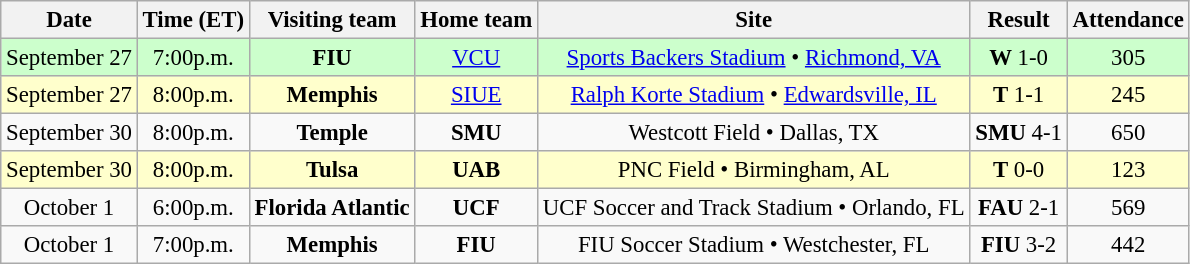<table class="wikitable" style="font-size:95%; text-align: center;">
<tr>
<th>Date</th>
<th>Time (ET)</th>
<th>Visiting team</th>
<th>Home team</th>
<th>Site</th>
<th>Result</th>
<th>Attendance</th>
</tr>
<tr style="background:#cfc;">
<td>September 27</td>
<td>7:00p.m.</td>
<td><strong>FIU</strong></td>
<td><a href='#'>VCU</a></td>
<td><a href='#'>Sports Backers Stadium</a> • <a href='#'>Richmond, VA</a></td>
<td><strong>W</strong> 1-0</td>
<td>305</td>
</tr>
<tr style="background:#ffc;">
<td>September 27</td>
<td>8:00p.m.</td>
<td><strong>Memphis</strong></td>
<td><a href='#'>SIUE</a></td>
<td><a href='#'>Ralph Korte Stadium</a> • <a href='#'>Edwardsville, IL</a></td>
<td><strong>T</strong> 1-1</td>
<td>245</td>
</tr>
<tr>
<td>September 30</td>
<td>8:00p.m.</td>
<td><strong>Temple</strong></td>
<td><strong>SMU</strong></td>
<td>Westcott Field • Dallas, TX</td>
<td><strong>SMU</strong> 4-1</td>
<td>650</td>
</tr>
<tr style="background:#ffc;">
<td>September 30</td>
<td>8:00p.m.</td>
<td><strong>Tulsa</strong></td>
<td><strong>UAB</strong></td>
<td>PNC Field • Birmingham, AL</td>
<td><strong>T</strong> 0-0</td>
<td>123</td>
</tr>
<tr>
<td>October 1</td>
<td>6:00p.m.</td>
<td><strong>Florida Atlantic</strong></td>
<td><strong>UCF</strong></td>
<td>UCF Soccer and Track Stadium • Orlando, FL</td>
<td><strong>FAU</strong> 2-1</td>
<td>569</td>
</tr>
<tr>
<td>October 1</td>
<td>7:00p.m.</td>
<td><strong>Memphis</strong></td>
<td><strong>FIU</strong></td>
<td>FIU Soccer Stadium • Westchester, FL</td>
<td><strong>FIU</strong> 3-2</td>
<td>442</td>
</tr>
</table>
